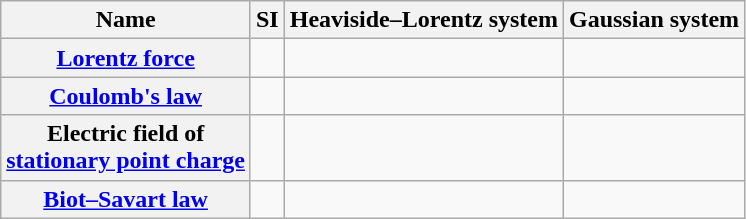<table class="wikitable plainrowheaders">
<tr>
<th scope="col">Name</th>
<th scope="col">SI</th>
<th scope="col">Heaviside–Lorentz system</th>
<th scope="col">Gaussian system</th>
</tr>
<tr>
<th scope="row"><a href='#'>Lorentz force</a></th>
<td></td>
<td></td>
<td></td>
</tr>
<tr>
<th scope="row"><a href='#'>Coulomb's law</a></th>
<td> <br></td>
<td></td>
<td></td>
</tr>
<tr>
<th scope="row">Electric field of<br><a href='#'>stationary point charge</a></th>
<td></td>
<td></td>
<td></td>
</tr>
<tr>
<th scope="row"><a href='#'>Biot–Savart law</a></th>
<td></td>
<td></td>
<td></td>
</tr>
</table>
